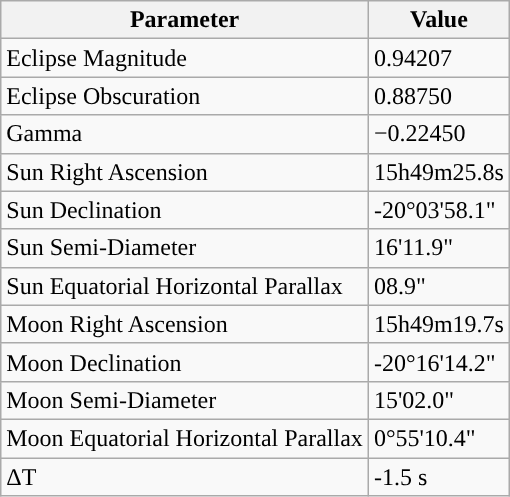<table class="wikitable">
<tr>
<th>Parameter</th>
<th>Value</th>
</tr>
<tr>
<td>Eclipse Magnitude</td>
<td>0.94207</td>
</tr>
<tr>
<td>Eclipse Obscuration</td>
<td>0.88750</td>
</tr>
<tr>
<td>Gamma</td>
<td>−0.22450</td>
</tr>
<tr>
<td>Sun Right Ascension</td>
<td>15h49m25.8s</td>
</tr>
<tr>
<td>Sun Declination</td>
<td>-20°03'58.1"</td>
</tr>
<tr>
<td>Sun Semi-Diameter</td>
<td>16'11.9"</td>
</tr>
<tr>
<td>Sun Equatorial Horizontal Parallax</td>
<td>08.9"</td>
</tr>
<tr>
<td>Moon Right Ascension</td>
<td>15h49m19.7s</td>
</tr>
<tr>
<td>Moon Declination</td>
<td>-20°16'14.2"</td>
</tr>
<tr>
<td>Moon Semi-Diameter</td>
<td>15'02.0"</td>
</tr>
<tr>
<td>Moon Equatorial Horizontal Parallax</td>
<td>0°55'10.4"</td>
</tr>
<tr>
<td>ΔT</td>
<td>-1.5 s</td>
</tr>
</table>
